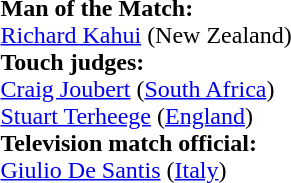<table width=100%>
<tr>
<td><br><strong>Man of the Match:</strong>
<br><a href='#'>Richard Kahui</a> (New Zealand)<br><strong>Touch judges:</strong>
<br><a href='#'>Craig Joubert</a> (<a href='#'>South Africa</a>)
<br><a href='#'>Stuart Terheege</a> (<a href='#'>England</a>)
<br><strong>Television match official:</strong>
<br><a href='#'>Giulio De Santis</a> (<a href='#'>Italy</a>)</td>
</tr>
</table>
